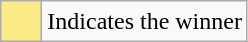<table class="wikitable">
<tr>
<td style="background:#FAEB86; height:20px; width:20px"></td>
<td>Indicates the winner</td>
</tr>
</table>
